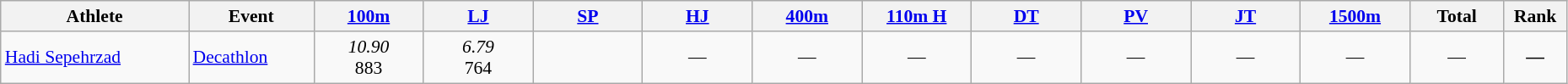<table class="wikitable" width="98%" style="text-align:center; font-size:90%">
<tr>
<th width="12%">Athlete</th>
<th width="8%">Event</th>
<th width="7%"><a href='#'>100m</a></th>
<th width="7%"><a href='#'>LJ</a></th>
<th width="7%"><a href='#'>SP</a></th>
<th width="7%"><a href='#'>HJ</a></th>
<th width="7%"><a href='#'>400m</a></th>
<th width="7%"><a href='#'>110m H</a></th>
<th width="7%"><a href='#'>DT</a></th>
<th width="7%"><a href='#'>PV</a></th>
<th width="7%"><a href='#'>JT</a></th>
<th width="7%"><a href='#'>1500m</a></th>
<th width="6%">Total</th>
<th width="4%">Rank</th>
</tr>
<tr>
<td align="left"><a href='#'>Hadi Sepehrzad</a></td>
<td align="left"><a href='#'>Decathlon</a></td>
<td><em>10.90</em><br>883</td>
<td><em>6.79</em><br>764</td>
<td></td>
<td>—</td>
<td>—</td>
<td>—</td>
<td>—</td>
<td>—</td>
<td>—</td>
<td>—</td>
<td>—</td>
<td><strong>—</strong></td>
</tr>
</table>
